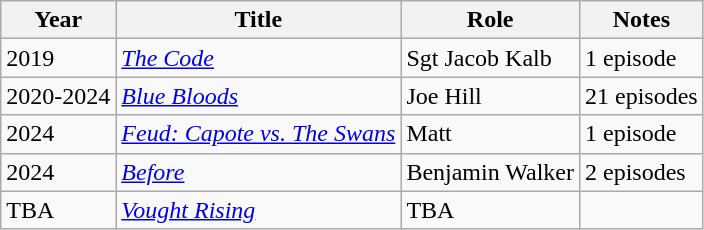<table class="wikitable sortable">
<tr>
<th>Year</th>
<th>Title</th>
<th>Role</th>
<th class="unsortable">Notes</th>
</tr>
<tr>
<td>2019</td>
<td><em><a href='#'>The Code</a></em></td>
<td>Sgt Jacob Kalb</td>
<td>1 episode</td>
</tr>
<tr>
<td>2020-2024</td>
<td><em><a href='#'>Blue Bloods</a></em></td>
<td>Joe Hill</td>
<td>21 episodes</td>
</tr>
<tr>
<td>2024</td>
<td><em><a href='#'>Feud: Capote vs. The Swans</a></em></td>
<td>Matt</td>
<td>1 episode</td>
</tr>
<tr>
<td>2024</td>
<td><em><a href='#'>Before</a></em></td>
<td>Benjamin Walker</td>
<td>2 episodes</td>
</tr>
<tr>
<td>TBA</td>
<td><em><a href='#'>Vought Rising</a></em></td>
<td>TBA</td>
<td></td>
</tr>
</table>
